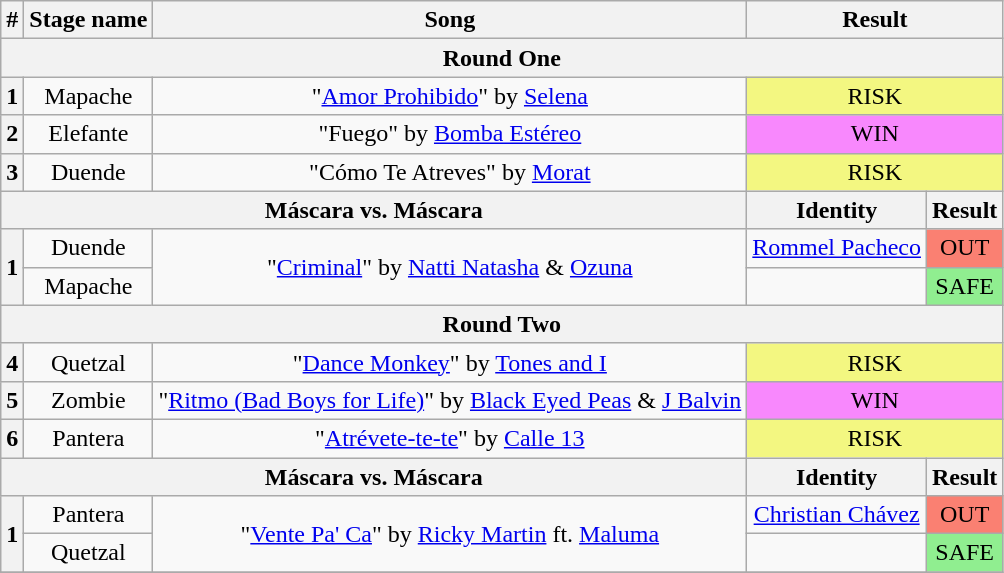<table class="wikitable plainrowheaders" style="text-align: center;">
<tr>
<th>#</th>
<th>Stage name</th>
<th>Song</th>
<th colspan=2>Result</th>
</tr>
<tr>
<th colspan="5">Round One</th>
</tr>
<tr>
<th>1</th>
<td>Mapache</td>
<td>"<a href='#'>Amor Prohibido</a>" by <a href='#'>Selena</a></td>
<td colspan=2 bgcolor=#F3F781>RISK</td>
</tr>
<tr>
<th>2</th>
<td>Elefante</td>
<td>"Fuego" by <a href='#'>Bomba Estéreo</a></td>
<td colspan=2 bgcolor=#F888FD>WIN</td>
</tr>
<tr>
<th>3</th>
<td>Duende</td>
<td>"Cómo Te Atreves" by <a href='#'>Morat</a></td>
<td colspan=2 bgcolor=#F3F781>RISK</td>
</tr>
<tr>
<th colspan="3">Máscara vs. Máscara</th>
<th>Identity</th>
<th>Result</th>
</tr>
<tr>
<th rowspan="2">1</th>
<td>Duende</td>
<td rowspan="2">"<a href='#'>Criminal</a>" by <a href='#'>Natti Natasha</a> & <a href='#'>Ozuna</a></td>
<td><a href='#'>Rommel Pacheco</a></td>
<td bgcolor=salmon>OUT</td>
</tr>
<tr>
<td>Mapache</td>
<td></td>
<td bgcolor=lightgreen>SAFE</td>
</tr>
<tr>
<th colspan="5">Round Two</th>
</tr>
<tr>
<th>4</th>
<td>Quetzal</td>
<td>"<a href='#'>Dance Monkey</a>" by <a href='#'>Tones and I</a></td>
<td colspan=2 bgcolor=#F3F781>RISK</td>
</tr>
<tr>
<th>5</th>
<td>Zombie</td>
<td>"<a href='#'>Ritmo (Bad Boys for Life)</a>" by <a href='#'>Black Eyed Peas</a> & <a href='#'>J Balvin</a></td>
<td colspan=2 bgcolor=#F888FD>WIN</td>
</tr>
<tr>
<th>6</th>
<td>Pantera</td>
<td>"<a href='#'>Atrévete-te-te</a>" by <a href='#'>Calle 13</a></td>
<td colspan=2 bgcolor=#F3F781>RISK</td>
</tr>
<tr>
<th colspan="3">Máscara vs. Máscara</th>
<th>Identity</th>
<th>Result</th>
</tr>
<tr>
<th rowspan="2">1</th>
<td>Pantera</td>
<td rowspan="2">"<a href='#'>Vente Pa' Ca</a>" by <a href='#'>Ricky Martin</a> ft. <a href='#'>Maluma</a></td>
<td><a href='#'>Christian Chávez</a></td>
<td bgcolor=salmon>OUT</td>
</tr>
<tr>
<td>Quetzal</td>
<td></td>
<td bgcolor=lightgreen>SAFE</td>
</tr>
<tr>
</tr>
</table>
